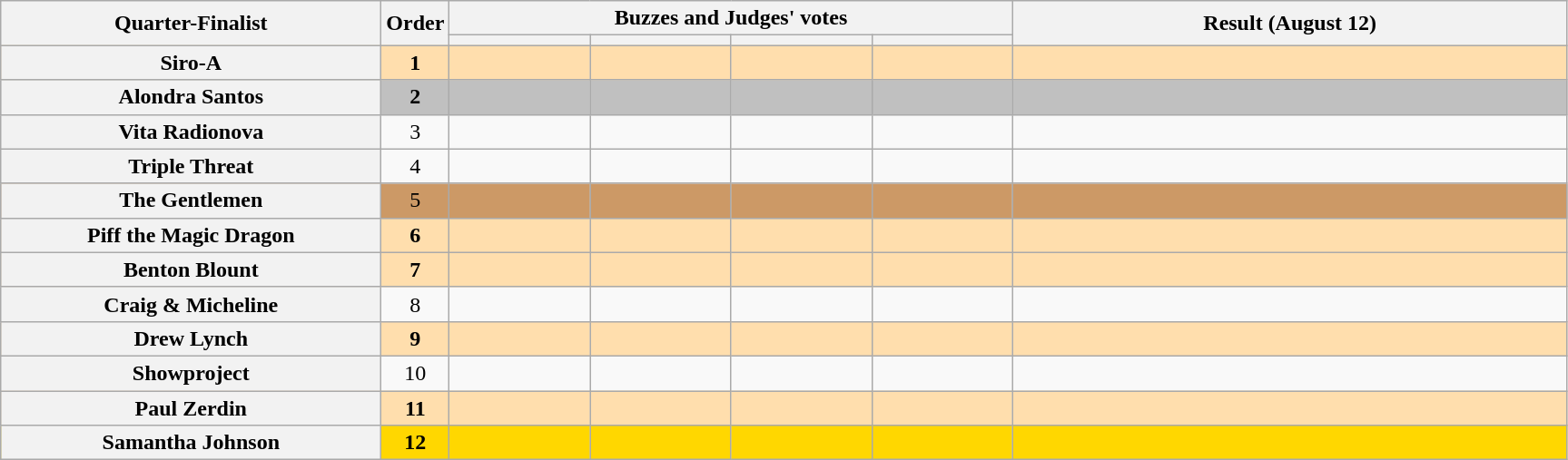<table class="wikitable plainrowheaders sortable" style="text-align:center;">
<tr>
<th scope="col" rowspan="2" class="unsortable" style="width:17em;">Quarter-Finalist</th>
<th scope="col" rowspan="2" style="width:1em;">Order</th>
<th scope="col" colspan="4" class="unsortable" style="width:24em;">Buzzes and Judges' votes</th>
<th scope="col" rowspan="2" style="width:25em;">Result (August 12)</th>
</tr>
<tr>
<th scope="col" class="unsortable" style="width:6em;"></th>
<th scope="col" class="unsortable" style="width:6em;"></th>
<th scope="col" class="unsortable" style="width:6em;"></th>
<th scope="col" class="unsortable" style="width:6em;"></th>
</tr>
<tr style="background:NavajoWhite">
<th scope="row"><strong>Siro-A</strong></th>
<td><strong>1</strong></td>
<td style="text-align:center;"></td>
<td style="text-align:center;"></td>
<td style="text-align:center;"></td>
<td style="text-align:center;"></td>
<td><strong></strong></td>
</tr>
<tr style="background:silver">
<th scope="row"><strong>Alondra Santos</strong></th>
<td><strong>2</strong></td>
<td style="text-align:center;"></td>
<td style="text-align:center;"></td>
<td style="text-align:center;"></td>
<td style="text-align:center;"></td>
<td><strong></strong></td>
</tr>
<tr>
<th scope="row">Vita Radionova</th>
<td>3</td>
<td style="text-align:center;"></td>
<td style="text-align:center;"></td>
<td style="text-align:center;"></td>
<td style="text-align:center;"></td>
<td></td>
</tr>
<tr>
<th scope="row">Triple Threat</th>
<td>4</td>
<td style="text-align:center;"></td>
<td style="text-align:center;"></td>
<td style="text-align:center;"></td>
<td style="text-align:center;"></td>
<td></td>
</tr>
<tr style="background:#c96">
<th scope="row">The Gentlemen</th>
<td>5</td>
<td style="text-align:center;"></td>
<td style="text-align:center;"></td>
<td style="text-align:center;"></td>
<td style="text-align:center;"></td>
<td></td>
</tr>
<tr style="background:NavajoWhite">
<th scope="row"><strong>Piff the Magic Dragon</strong></th>
<td><strong>6</strong></td>
<td style="text-align:center;"></td>
<td style="text-align:center;"></td>
<td style="text-align:center;"></td>
<td style="text-align:center;"></td>
<td><strong></strong></td>
</tr>
<tr style="background:NavajoWhite">
<th scope="row"><strong>Benton Blount</strong></th>
<td><strong>7</strong></td>
<td style="text-align:center;"></td>
<td style="text-align:center;"></td>
<td style="text-align:center;"></td>
<td style="text-align:center;"></td>
<td><strong></strong></td>
</tr>
<tr>
<th scope="row">Craig & Micheline</th>
<td>8</td>
<td style="text-align:center;"></td>
<td style="text-align:center;"></td>
<td style="text-align:center;"></td>
<td style="text-align:center;"></td>
<td></td>
</tr>
<tr style="background:NavajoWhite">
<th scope="row"><strong>Drew Lynch</strong></th>
<td><strong>9</strong></td>
<td style="text-align:center;"></td>
<td style="text-align:center;"></td>
<td style="text-align:center;"></td>
<td style="text-align:center;"></td>
<td><strong></strong></td>
</tr>
<tr>
<th scope="row">Showproject</th>
<td>10</td>
<td style="text-align:center;"></td>
<td style="text-align:center;"></td>
<td style="text-align:center;"></td>
<td style="text-align:center;"></td>
<td></td>
</tr>
<tr style="background:NavajoWhite">
<th scope="row"><strong>Paul Zerdin</strong></th>
<td><strong>11</strong></td>
<td style="text-align:center;"></td>
<td style="text-align:center;"></td>
<td style="text-align:center;"></td>
<td style="text-align:center;"></td>
<td><strong></strong></td>
</tr>
<tr style="background:gold">
<th scope="row"><strong>Samantha Johnson</strong></th>
<td><strong>12</strong></td>
<td style="text-align:center;"></td>
<td style="text-align:center;"></td>
<td style="text-align:center;"></td>
<td style="text-align:center;"></td>
<td><strong></strong></td>
</tr>
</table>
